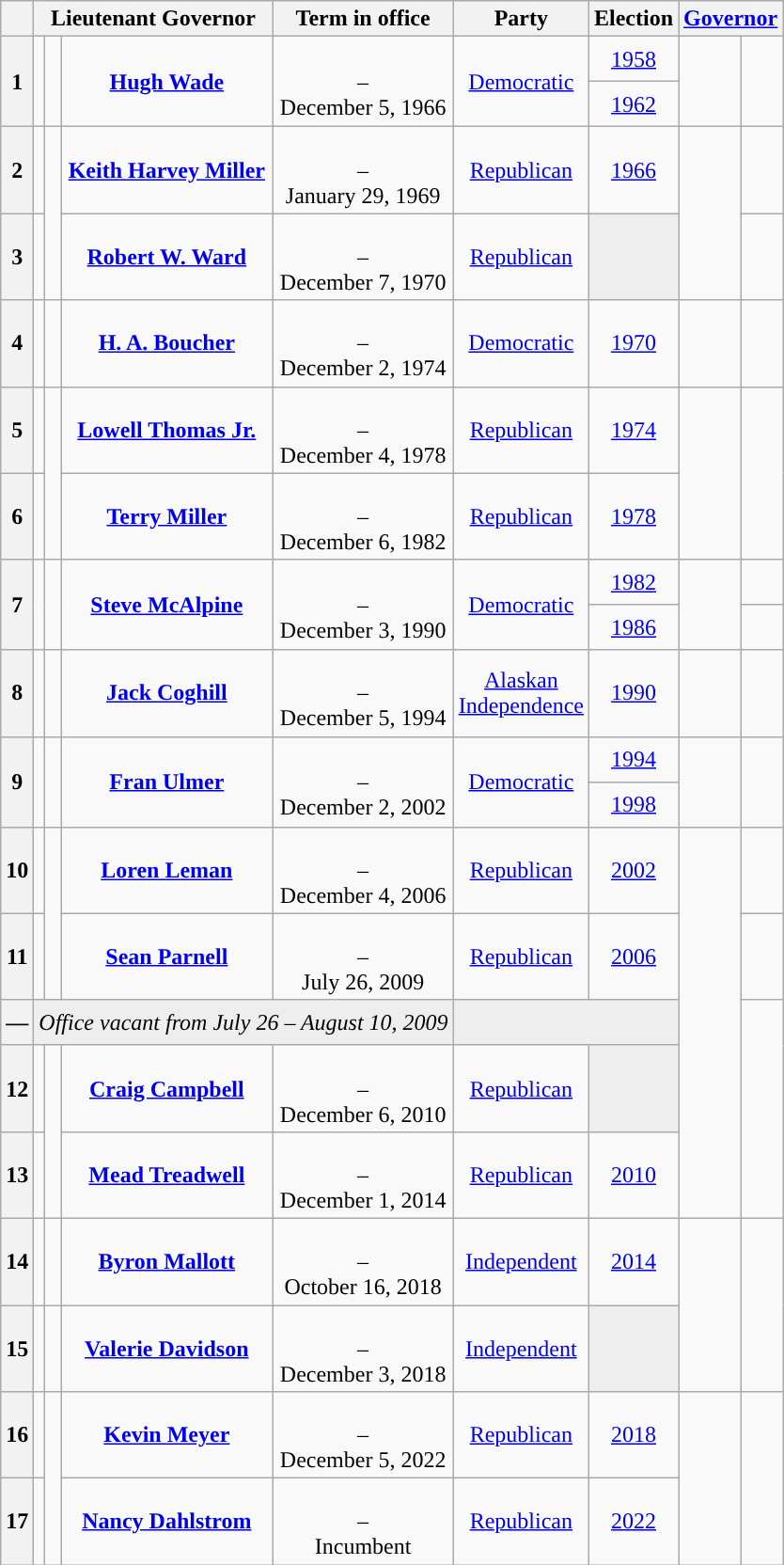<table class="wikitable sortable mw-datatable sticky-header-multi" style="text-align:center;">
<tr>
<th scope="col" data-sort-type="number"></th>
<th scope="colgroup" colspan="3">Lieutenant Governor</th>
<th scope="col">Term in office</th>
<th scope="col">Party</th>
<th scope="col">Election</th>
<th scope="colgroup" colspan="2"><a href='#'>Governor</a></th>
</tr>
<tr style="height:2em;">
<th scope="rowgroup" rowspan="2">1</th>
<td rowspan="2" data-sort-value="Wade, Hugh"></td>
<td rowspan="2" style="background: "> </td>
<td rowspan="2"><strong><a href='#'>Hugh Wade</a></strong><br></td>
<td rowspan="2"><br>–<br>December 5, 1966<br></td>
<td rowspan="2"><a href='#'>Democratic</a></td>
<td><a href='#'>1958</a></td>
<td rowspan="2" style="background: "> </td>
<td rowspan="2"></td>
</tr>
<tr style="height:2em;">
<td><a href='#'>1962</a></td>
</tr>
<tr style="height:2em;">
<th scope="row">2</th>
<td data-sort-value="Miller, Keith"></td>
<td rowspan="2" style="background: "></td>
<td><strong><a href='#'>Keith Harvey Miller</a></strong><br></td>
<td><br>–<br>January 29, 1969<br></td>
<td><a href='#'>Republican</a></td>
<td><a href='#'>1966</a></td>
<td rowspan="2" style="background: "></td>
<td></td>
</tr>
<tr style="height:2em;">
<th scope="row">3</th>
<td data-sort-value="Ward, Robert"></td>
<td><strong><a href='#'>Robert W. Ward</a></strong><br></td>
<td><br>–<br>December 7, 1970<br></td>
<td><a href='#'>Republican</a></td>
<td style="background:#EEEEEE;"></td>
<td></td>
</tr>
<tr style="height:2em;">
<th scope="row">4</th>
<td data-sort-value="Boucher, H. A."></td>
<td style="background: "></td>
<td><strong><a href='#'>H. A. Boucher</a></strong><br></td>
<td><br>–<br>December 2, 1974<br></td>
<td><a href='#'>Democratic</a></td>
<td><a href='#'>1970</a></td>
<td style="background: "></td>
<td></td>
</tr>
<tr style="height:2em;">
<th scope="row">5</th>
<td data-sort-value="Thomas, Lowell"></td>
<td rowspan="2" style="background: "></td>
<td><strong><a href='#'>Lowell Thomas Jr.</a></strong><br></td>
<td><br>–<br>December 4, 1978<br></td>
<td><a href='#'>Republican</a></td>
<td><a href='#'>1974</a></td>
<td rowspan="2" style="background: "></td>
<td rowspan="2"></td>
</tr>
<tr style="height:2em;">
<th scope="row">6</th>
<td data-sort-value="Miller, Terry"></td>
<td><strong><a href='#'>Terry Miller</a></strong><br></td>
<td><br>–<br>December 6, 1982<br></td>
<td><a href='#'>Republican</a></td>
<td><a href='#'>1978</a></td>
</tr>
<tr style="height:2em;">
<th scope="rowgroup" rowspan="2">7</th>
<td rowspan="2" data-sort-value="McAlpine, Steve"></td>
<td rowspan="2" style="background: "></td>
<td rowspan="2"><strong><a href='#'>Steve McAlpine</a></strong><br></td>
<td rowspan="2"><br>–<br>December 3, 1990<br></td>
<td rowspan="2"><a href='#'>Democratic</a></td>
<td><a href='#'>1982</a></td>
<td rowspan="2" style="background: "></td>
<td></td>
</tr>
<tr style="height:2em;">
<td><a href='#'>1986</a></td>
<td></td>
</tr>
<tr style="height:2em;">
<th scope="row">8</th>
<td data-sort-value="Coghill, Jack"></td>
<td style="background:"></td>
<td><strong><a href='#'>Jack Coghill</a></strong><br></td>
<td><br>–<br>December 5, 1994<br></td>
<td><a href='#'>Alaskan<br>Independence</a></td>
<td><a href='#'>1990</a></td>
<td style="background:"></td>
<td></td>
</tr>
<tr style="height:2em;">
<th scope="rowgroup" rowspan="2">9</th>
<td rowspan="2" data-sort-value="Ulmer, Fran"></td>
<td rowspan="2" style="background: "></td>
<td rowspan="2"><strong><a href='#'>Fran Ulmer</a></strong><br></td>
<td rowspan="2"><br>–<br>December 2, 2002<br></td>
<td rowspan="2"><a href='#'>Democratic</a></td>
<td><a href='#'>1994</a></td>
<td rowspan="2" style="background: "></td>
<td rowspan="2"></td>
</tr>
<tr style="height:2em;">
<td><a href='#'>1998</a></td>
</tr>
<tr style="height:2em;">
<th scope="row">10</th>
<td data-sort-value="Leman, Loren"></td>
<td rowspan="2" style="background: "></td>
<td><strong><a href='#'>Loren Leman</a></strong><br></td>
<td><br>–<br>December 4, 2006<br></td>
<td><a href='#'>Republican</a></td>
<td><a href='#'>2002</a></td>
<td rowspan="5" style="background: "></td>
<td></td>
</tr>
<tr style="height:2em;">
<th scope="row">11</th>
<td data-sort-value="Parnell, Sean"></td>
<td><strong><a href='#'>Sean Parnell</a></strong><br></td>
<td><br>–<br>July 26, 2009<br></td>
<td><a href='#'>Republican</a></td>
<td><a href='#'>2006</a></td>
<td></td>
</tr>
<tr style="height:2em;">
<th scope="row">—</th>
<td colspan="4" style="background:#EEEEEE;"><em>Office vacant from July 26 – August 10, 2009</em></td>
<td colspan="2" style="background:#EEEEEE;"></td>
<td rowspan="3"></td>
</tr>
<tr style="height:2em;">
<th scope="row">12</th>
<td data-sort-value="Campbell, Craig"></td>
<td rowspan="2" style="background: "></td>
<td><strong><a href='#'>Craig Campbell</a></strong><br></td>
<td><br>–<br>December 6, 2010<br></td>
<td><a href='#'>Republican</a></td>
<td style="background:#EEEEEE;"></td>
</tr>
<tr style="height:2em;">
<th scope="row">13</th>
<td data-sort-value="Treadwell, Mead"></td>
<td><strong><a href='#'>Mead Treadwell</a></strong><br></td>
<td><br>–<br>December 1, 2014<br></td>
<td><a href='#'>Republican</a></td>
<td><a href='#'>2010</a></td>
</tr>
<tr style="height:2em;">
<th scope="row">14</th>
<td data-sort-value="Mallott, Byron"></td>
<td style="background:"></td>
<td><strong><a href='#'>Byron Mallott</a></strong><br></td>
<td><br>–<br>October 16, 2018<br></td>
<td><a href='#'>Independent</a></td>
<td><a href='#'>2014</a></td>
<td rowspan="2" style="background:"></td>
<td rowspan="2"></td>
</tr>
<tr style="height:2em;">
<th scope="row">15</th>
<td data-sort-value="Davidson, Valerie"></td>
<td style="background:"></td>
<td><strong><a href='#'>Valerie Davidson</a></strong><br></td>
<td><br>–<br>December 3, 2018<br></td>
<td><a href='#'>Independent</a></td>
<td style="background:#EEEEEE;"></td>
</tr>
<tr style="height:2em;">
<th scope="row">16</th>
<td data-sort-value="Meyer, Kevin"></td>
<td rowspan="2" style="background:"></td>
<td><strong><a href='#'>Kevin Meyer</a></strong><br></td>
<td><br>–<br>December 5, 2022<br></td>
<td><a href='#'>Republican</a></td>
<td><a href='#'>2018</a></td>
<td rowspan="2" style="background:"></td>
<td rowspan="2"></td>
</tr>
<tr style="height:2em;">
<th scope="row">17</th>
<td data-sort-value="Dahlstrom, Nancy"></td>
<td><strong><a href='#'>Nancy Dahlstrom</a></strong><br></td>
<td><br>–<br>Incumbent</td>
<td><a href='#'>Republican</a></td>
<td><a href='#'>2022</a></td>
</tr>
</table>
